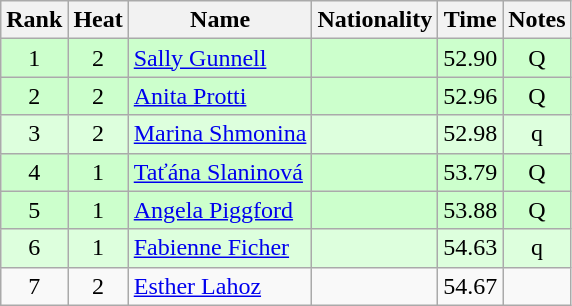<table class="wikitable sortable" style="text-align:center">
<tr>
<th>Rank</th>
<th>Heat</th>
<th>Name</th>
<th>Nationality</th>
<th>Time</th>
<th>Notes</th>
</tr>
<tr bgcolor=ccffcc>
<td>1</td>
<td>2</td>
<td align="left"><a href='#'>Sally Gunnell</a></td>
<td align=left></td>
<td>52.90</td>
<td>Q</td>
</tr>
<tr bgcolor=ccffcc>
<td>2</td>
<td>2</td>
<td align="left"><a href='#'>Anita Protti</a></td>
<td align=left></td>
<td>52.96</td>
<td>Q</td>
</tr>
<tr bgcolor=ddffdd>
<td>3</td>
<td>2</td>
<td align="left"><a href='#'>Marina Shmonina</a></td>
<td align=left></td>
<td>52.98</td>
<td>q</td>
</tr>
<tr bgcolor=ccffcc>
<td>4</td>
<td>1</td>
<td align="left"><a href='#'>Taťána Slaninová</a></td>
<td align=left></td>
<td>53.79</td>
<td>Q</td>
</tr>
<tr bgcolor=ccffcc>
<td>5</td>
<td>1</td>
<td align="left"><a href='#'>Angela Piggford</a></td>
<td align=left></td>
<td>53.88</td>
<td>Q</td>
</tr>
<tr bgcolor=ddffdd>
<td>6</td>
<td>1</td>
<td align="left"><a href='#'>Fabienne Ficher</a></td>
<td align=left></td>
<td>54.63</td>
<td>q</td>
</tr>
<tr>
<td>7</td>
<td>2</td>
<td align="left"><a href='#'>Esther Lahoz</a></td>
<td align=left></td>
<td>54.67</td>
<td></td>
</tr>
</table>
